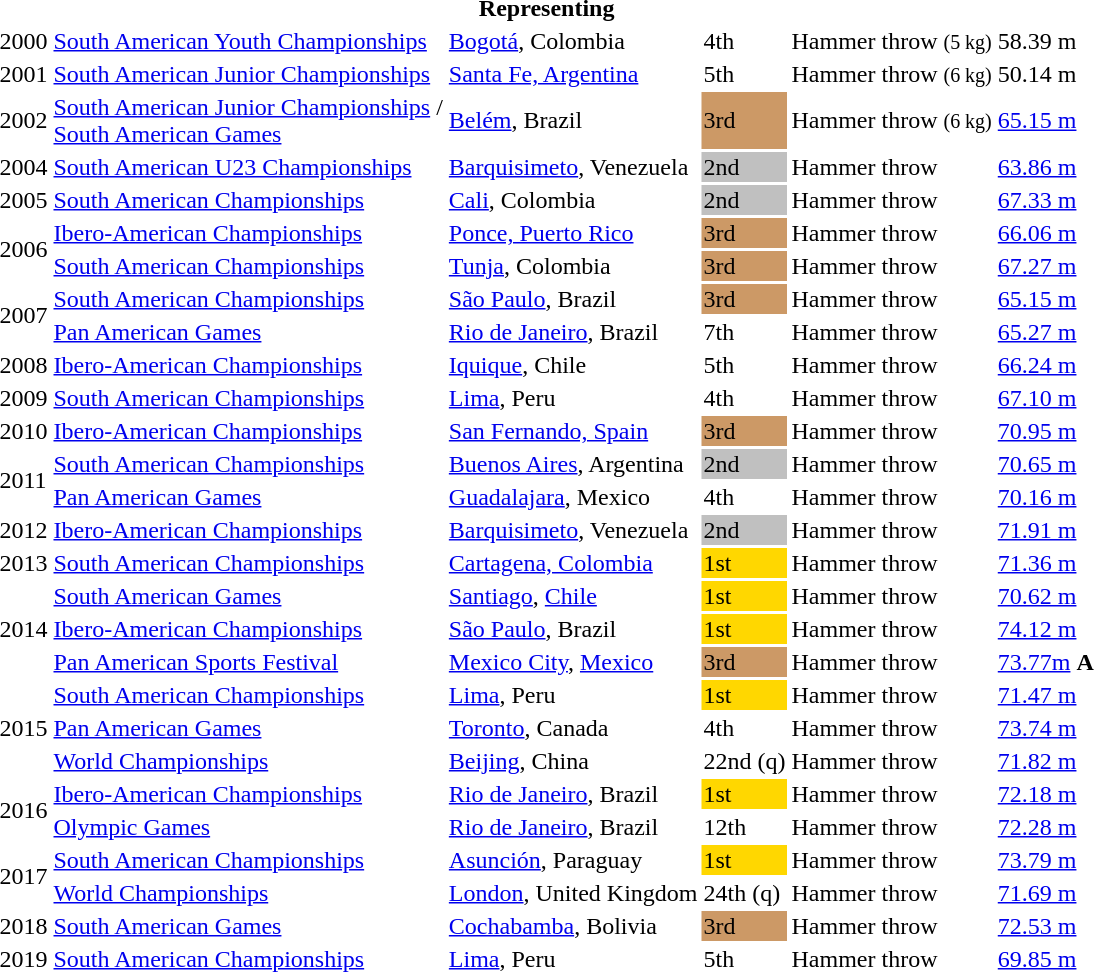<table>
<tr>
<th colspan="6">Representing </th>
</tr>
<tr>
<td>2000</td>
<td><a href='#'>South American Youth Championships</a></td>
<td><a href='#'>Bogotá</a>, Colombia</td>
<td>4th</td>
<td>Hammer throw <small>(5 kg)</small></td>
<td>58.39 m</td>
</tr>
<tr>
<td>2001</td>
<td><a href='#'>South American Junior Championships</a></td>
<td><a href='#'>Santa Fe, Argentina</a></td>
<td>5th</td>
<td>Hammer throw <small>(6 kg)</small></td>
<td>50.14 m</td>
</tr>
<tr>
<td>2002</td>
<td><a href='#'>South American Junior Championships</a> /<br> <a href='#'>South American Games</a></td>
<td><a href='#'>Belém</a>, Brazil</td>
<td bgcolor=cc9966>3rd</td>
<td>Hammer throw <small>(6 kg)</small></td>
<td><a href='#'>65.15 m</a></td>
</tr>
<tr>
<td>2004</td>
<td><a href='#'>South American U23 Championships</a></td>
<td><a href='#'>Barquisimeto</a>, Venezuela</td>
<td bgcolor=silver>2nd</td>
<td>Hammer throw</td>
<td><a href='#'>63.86 m</a></td>
</tr>
<tr>
<td>2005</td>
<td><a href='#'>South American Championships</a></td>
<td><a href='#'>Cali</a>, Colombia</td>
<td bgcolor=silver>2nd</td>
<td>Hammer throw</td>
<td><a href='#'>67.33 m</a></td>
</tr>
<tr>
<td rowspan=2>2006</td>
<td><a href='#'>Ibero-American Championships</a></td>
<td><a href='#'>Ponce, Puerto Rico</a></td>
<td bgcolor=cc9966>3rd</td>
<td>Hammer throw</td>
<td><a href='#'>66.06 m</a></td>
</tr>
<tr>
<td><a href='#'>South American Championships</a></td>
<td><a href='#'>Tunja</a>, Colombia</td>
<td bgcolor=cc9966>3rd</td>
<td>Hammer throw</td>
<td><a href='#'>67.27 m</a></td>
</tr>
<tr>
<td rowspan=2>2007</td>
<td><a href='#'>South American Championships</a></td>
<td><a href='#'>São Paulo</a>, Brazil</td>
<td bgcolor=cc9966>3rd</td>
<td>Hammer throw</td>
<td><a href='#'>65.15 m</a></td>
</tr>
<tr>
<td><a href='#'>Pan American Games</a></td>
<td><a href='#'>Rio de Janeiro</a>, Brazil</td>
<td>7th</td>
<td>Hammer throw</td>
<td><a href='#'>65.27 m</a></td>
</tr>
<tr>
<td>2008</td>
<td><a href='#'>Ibero-American Championships</a></td>
<td><a href='#'>Iquique</a>, Chile</td>
<td>5th</td>
<td>Hammer throw</td>
<td><a href='#'>66.24 m</a></td>
</tr>
<tr>
<td>2009</td>
<td><a href='#'>South American Championships</a></td>
<td><a href='#'>Lima</a>, Peru</td>
<td>4th</td>
<td>Hammer throw</td>
<td><a href='#'>67.10 m</a></td>
</tr>
<tr>
<td>2010</td>
<td><a href='#'>Ibero-American Championships</a></td>
<td><a href='#'>San Fernando, Spain</a></td>
<td bgcolor=cc9966>3rd</td>
<td>Hammer throw</td>
<td><a href='#'>70.95 m</a></td>
</tr>
<tr>
<td rowspan=2>2011</td>
<td><a href='#'>South American Championships</a></td>
<td><a href='#'>Buenos Aires</a>, Argentina</td>
<td bgcolor=silver>2nd</td>
<td>Hammer throw</td>
<td><a href='#'>70.65 m</a></td>
</tr>
<tr>
<td><a href='#'>Pan American Games</a></td>
<td><a href='#'>Guadalajara</a>, Mexico</td>
<td>4th</td>
<td>Hammer throw</td>
<td><a href='#'>70.16 m</a></td>
</tr>
<tr>
<td>2012</td>
<td><a href='#'>Ibero-American Championships</a></td>
<td><a href='#'>Barquisimeto</a>, Venezuela</td>
<td bgcolor=silver>2nd</td>
<td>Hammer throw</td>
<td><a href='#'>71.91 m</a></td>
</tr>
<tr>
<td>2013</td>
<td><a href='#'>South American Championships</a></td>
<td><a href='#'>Cartagena, Colombia</a></td>
<td bgcolor=gold>1st</td>
<td>Hammer throw</td>
<td><a href='#'>71.36 m</a></td>
</tr>
<tr>
<td rowspan=3>2014</td>
<td><a href='#'>South American Games</a></td>
<td><a href='#'>Santiago</a>, <a href='#'>Chile</a></td>
<td bgcolor=gold>1st</td>
<td>Hammer throw</td>
<td><a href='#'>70.62 m</a></td>
</tr>
<tr>
<td><a href='#'>Ibero-American Championships</a></td>
<td><a href='#'>São Paulo</a>, Brazil</td>
<td bgcolor=gold>1st</td>
<td>Hammer throw</td>
<td><a href='#'>74.12 m</a></td>
</tr>
<tr>
<td><a href='#'>Pan American Sports Festival</a></td>
<td><a href='#'>Mexico City</a>, <a href='#'>Mexico</a></td>
<td bgcolor="cc9966">3rd</td>
<td>Hammer throw</td>
<td><a href='#'>73.77m</a> <strong>A</strong></td>
</tr>
<tr>
<td rowspan=3>2015</td>
<td><a href='#'>South American Championships</a></td>
<td><a href='#'>Lima</a>, Peru</td>
<td bgcolor=gold>1st</td>
<td>Hammer throw</td>
<td><a href='#'>71.47 m</a></td>
</tr>
<tr>
<td><a href='#'>Pan American Games</a></td>
<td><a href='#'>Toronto</a>, Canada</td>
<td>4th</td>
<td>Hammer throw</td>
<td><a href='#'>73.74 m</a></td>
</tr>
<tr>
<td><a href='#'>World Championships</a></td>
<td><a href='#'>Beijing</a>, China</td>
<td>22nd (q)</td>
<td>Hammer throw</td>
<td><a href='#'>71.82 m</a></td>
</tr>
<tr>
<td rowspan=2>2016</td>
<td><a href='#'>Ibero-American Championships</a></td>
<td><a href='#'>Rio de Janeiro</a>, Brazil</td>
<td bgcolor=gold>1st</td>
<td>Hammer throw</td>
<td><a href='#'>72.18 m</a></td>
</tr>
<tr>
<td><a href='#'>Olympic Games</a></td>
<td><a href='#'>Rio de Janeiro</a>, Brazil</td>
<td>12th</td>
<td>Hammer throw</td>
<td><a href='#'>72.28 m</a></td>
</tr>
<tr>
<td rowspan=2>2017</td>
<td><a href='#'>South American Championships</a></td>
<td><a href='#'>Asunción</a>, Paraguay</td>
<td bgcolor=gold>1st</td>
<td>Hammer throw</td>
<td><a href='#'>73.79 m</a></td>
</tr>
<tr>
<td><a href='#'>World Championships</a></td>
<td><a href='#'>London</a>, United Kingdom</td>
<td>24th (q)</td>
<td>Hammer throw</td>
<td><a href='#'>71.69 m</a></td>
</tr>
<tr>
<td>2018</td>
<td><a href='#'>South American Games</a></td>
<td><a href='#'>Cochabamba</a>, Bolivia</td>
<td bgcolor=cc9966>3rd</td>
<td>Hammer throw</td>
<td><a href='#'>72.53 m</a></td>
</tr>
<tr>
<td>2019</td>
<td><a href='#'>South American Championships</a></td>
<td><a href='#'>Lima</a>, Peru</td>
<td>5th</td>
<td>Hammer throw</td>
<td><a href='#'>69.85 m</a></td>
</tr>
</table>
